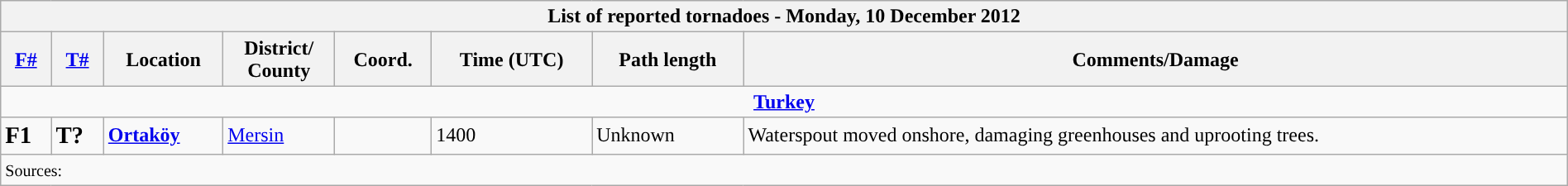<table class="wikitable collapsible" width="100%">
<tr>
<th colspan="8">List of reported tornadoes - Monday, 10 December 2012</th>
</tr>
<tr>
<th><a href='#'>F#</a></th>
<th><a href='#'>T#</a></th>
<th>Location</th>
<th>District/<br>County</th>
<th>Coord.</th>
<th>Time (UTC)</th>
<th>Path length</th>
<th>Comments/Damage</th>
</tr>
<tr>
<td colspan="8" align=center><strong><a href='#'>Turkey</a></strong></td>
</tr>
<tr>
<td><big><strong>F1</strong></big></td>
<td><big><strong>T?</strong></big></td>
<td><strong><a href='#'>Ortaköy</a></strong></td>
<td><a href='#'>Mersin</a></td>
<td></td>
<td>1400</td>
<td>Unknown</td>
<td>Waterspout moved onshore, damaging greenhouses and uprooting trees.</td>
</tr>
<tr>
<td colspan="8"><small>Sources:  </small></td>
</tr>
</table>
